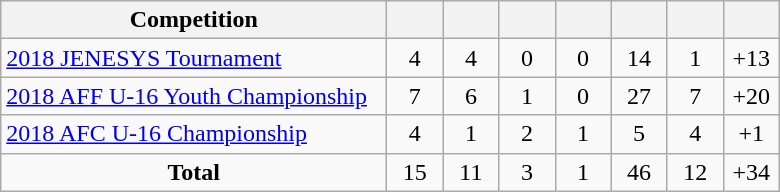<table class="wikitable" style="text-align: center;">
<tr>
<th width=250>Competition</th>
<th width=30></th>
<th width=30></th>
<th width=30></th>
<th width=30></th>
<th width=30></th>
<th width=30></th>
<th width=30></th>
</tr>
<tr>
<td align=left><a href='#'>2018 JENESYS Tournament</a></td>
<td>4</td>
<td>4</td>
<td>0</td>
<td>0</td>
<td>14</td>
<td>1</td>
<td>+13</td>
</tr>
<tr>
<td align=left><a href='#'>2018 AFF U-16 Youth Championship</a></td>
<td>7</td>
<td>6</td>
<td>1</td>
<td>0</td>
<td>27</td>
<td>7</td>
<td>+20</td>
</tr>
<tr>
<td align=left><a href='#'>2018 AFC U-16 Championship</a></td>
<td>4</td>
<td>1</td>
<td>2</td>
<td>1</td>
<td>5</td>
<td>4</td>
<td>+1</td>
</tr>
<tr>
<td><strong>Total</strong></td>
<td>15</td>
<td>11</td>
<td>3</td>
<td>1</td>
<td>46</td>
<td>12</td>
<td>+34</td>
</tr>
</table>
